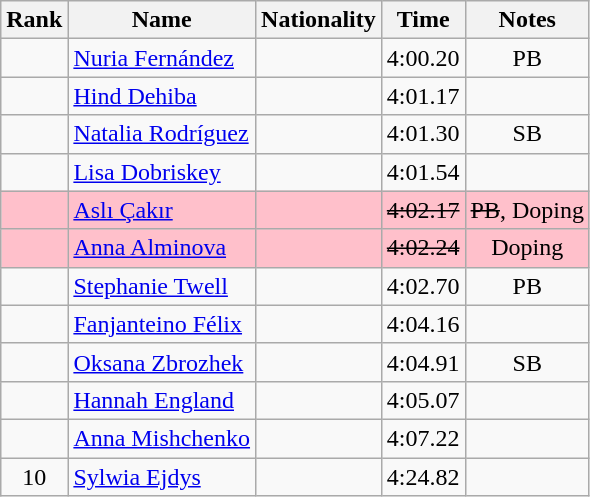<table class="wikitable sortable" style="text-align:center">
<tr>
<th>Rank</th>
<th>Name</th>
<th>Nationality</th>
<th>Time</th>
<th>Notes</th>
</tr>
<tr>
<td></td>
<td align="left"><a href='#'>Nuria Fernández</a></td>
<td align=left></td>
<td>4:00.20</td>
<td>PB</td>
</tr>
<tr>
<td></td>
<td align="left"><a href='#'>Hind Dehiba</a></td>
<td align=left></td>
<td>4:01.17</td>
<td></td>
</tr>
<tr>
<td></td>
<td align="left"><a href='#'>Natalia Rodríguez</a></td>
<td align=left></td>
<td>4:01.30</td>
<td>SB</td>
</tr>
<tr>
<td></td>
<td align="left"><a href='#'>Lisa Dobriskey</a></td>
<td align=left></td>
<td>4:01.54</td>
<td></td>
</tr>
<tr bgcolor=pink>
<td><s></s></td>
<td align="left"><a href='#'>Aslı Çakır</a></td>
<td align=left></td>
<td><s>4:02.17</s></td>
<td><s>PB</s>, Doping</td>
</tr>
<tr bgcolor=pink>
<td><s> </s></td>
<td align="left"><a href='#'>Anna Alminova</a></td>
<td align=left></td>
<td><s>4:02.24</s></td>
<td>Doping</td>
</tr>
<tr>
<td></td>
<td align="left"><a href='#'>Stephanie Twell</a></td>
<td align=left></td>
<td>4:02.70</td>
<td>PB</td>
</tr>
<tr>
<td></td>
<td align="left"><a href='#'>Fanjanteino Félix</a></td>
<td align=left></td>
<td>4:04.16</td>
<td></td>
</tr>
<tr>
<td></td>
<td align="left"><a href='#'>Oksana Zbrozhek</a></td>
<td align=left></td>
<td>4:04.91</td>
<td>SB</td>
</tr>
<tr>
<td></td>
<td align="left"><a href='#'>Hannah England</a></td>
<td align=left></td>
<td>4:05.07</td>
<td></td>
</tr>
<tr>
<td></td>
<td align="left"><a href='#'>Anna Mishchenko</a></td>
<td align=left></td>
<td>4:07.22</td>
<td></td>
</tr>
<tr>
<td>10</td>
<td align="left"><a href='#'>Sylwia Ejdys</a></td>
<td align=left></td>
<td>4:24.82</td>
<td></td>
</tr>
</table>
